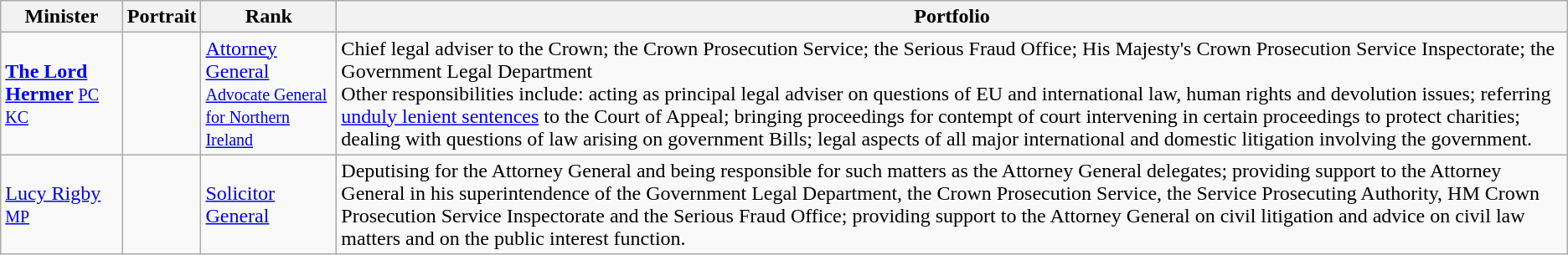<table class=wikitable>
<tr>
<th>Minister</th>
<th>Portrait</th>
<th>Rank</th>
<th>Portfolio</th>
</tr>
<tr>
<td><strong><a href='#'>The Lord Hermer</a></strong> <small><a href='#'>PC</a> <a href='#'>KC</a></small></td>
<td></td>
<td><a href='#'>Attorney General</a><br><small><a href='#'>Advocate General for Northern Ireland</a></small></td>
<td>Chief legal adviser to the Crown; the Crown Prosecution Service; the Serious Fraud Office; His Majesty's Crown Prosecution Service Inspectorate; the Government Legal Department<br>Other responsibilities include:
acting as principal legal adviser on questions of EU and international law, human rights and devolution issues; referring <a href='#'>unduly lenient sentences</a> to the Court of Appeal; bringing proceedings for contempt of court
intervening in certain proceedings to protect charities; dealing with questions of law arising on government Bills; legal aspects of all major international and domestic litigation involving the government.</td>
</tr>
<tr>
<td><a href='#'>Lucy Rigby</a> <small><a href='#'>MP</a></small></td>
<td></td>
<td><a href='#'>Solicitor General</a></td>
<td>Deputising for the Attorney General and being responsible for such matters as the Attorney General delegates; providing support to the Attorney General in his superintendence of the Government Legal Department, the Crown Prosecution Service, the Service Prosecuting Authority, HM Crown Prosecution Service Inspectorate and the Serious Fraud Office; providing support to the Attorney General on civil litigation and advice on civil law matters and on the public interest function.</td>
</tr>
</table>
